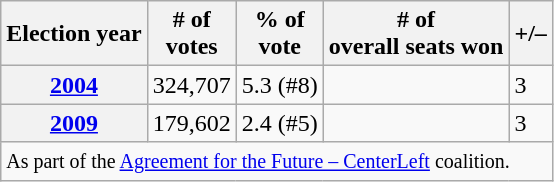<table class=wikitable>
<tr>
<th>Election year</th>
<th># of<br>votes</th>
<th>% of<br>vote</th>
<th># of<br>overall seats won</th>
<th>+/–</th>
</tr>
<tr>
<th><a href='#'>2004</a></th>
<td>324,707</td>
<td>5.3 (#8)</td>
<td></td>
<td> 3</td>
</tr>
<tr>
<th><a href='#'>2009</a></th>
<td>179,602</td>
<td>2.4 (#5)</td>
<td></td>
<td> 3</td>
</tr>
<tr>
<td colspan=7><small>As part of the <a href='#'>Agreement for the Future – CenterLeft</a> coalition.</small></td>
</tr>
</table>
